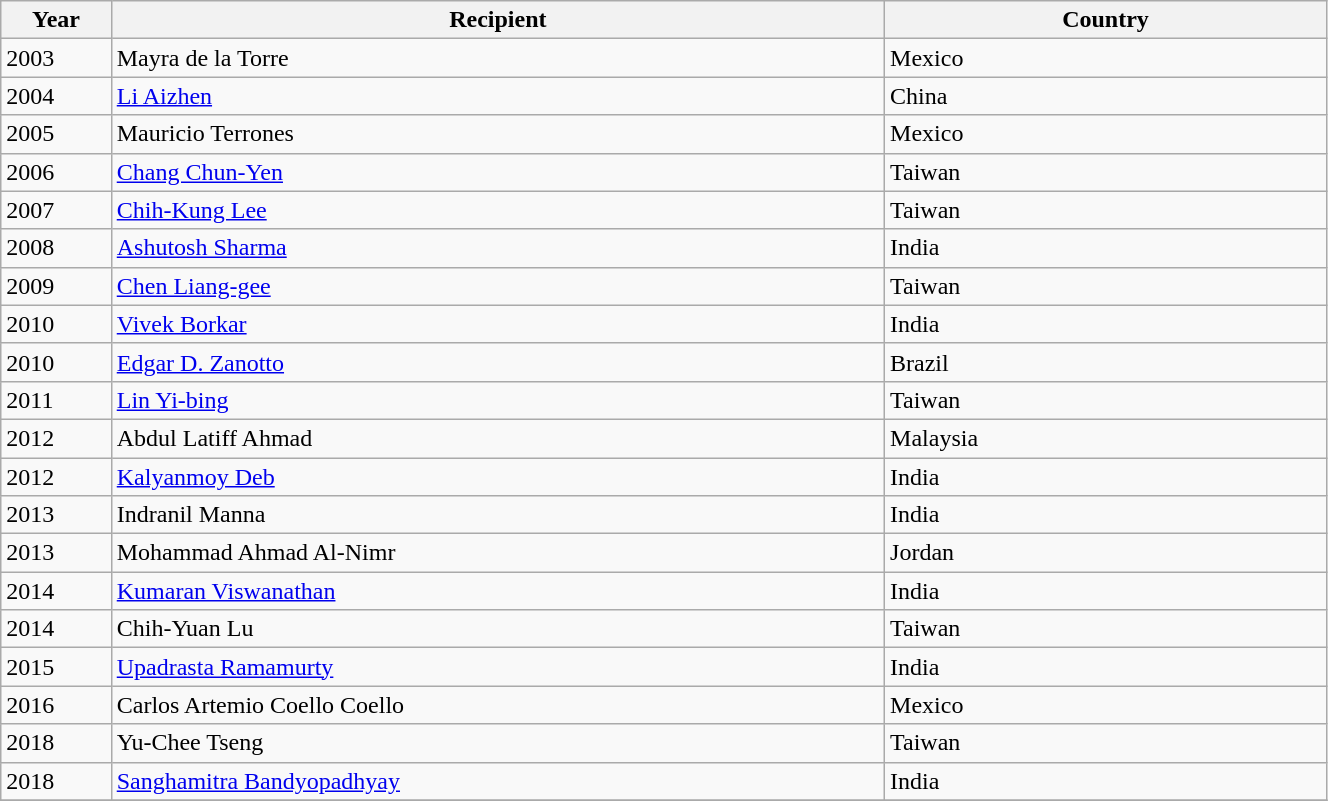<table class="wikitable plainrowheaders sortable" style="width:70%">
<tr>
<th scope="col" style="width:5%">Year</th>
<th scope="col" style="width:35%">Recipient</th>
<th scope="col" style="width:20%">Country</th>
</tr>
<tr>
<td>2003</td>
<td>Mayra de la Torre</td>
<td>Mexico</td>
</tr>
<tr>
<td>2004</td>
<td><a href='#'>Li Aizhen</a></td>
<td>China</td>
</tr>
<tr>
<td>2005</td>
<td>Mauricio Terrones</td>
<td>Mexico</td>
</tr>
<tr>
<td>2006</td>
<td><a href='#'>Chang Chun-Yen</a></td>
<td>Taiwan</td>
</tr>
<tr>
<td>2007</td>
<td><a href='#'>Chih-Kung Lee</a></td>
<td>Taiwan</td>
</tr>
<tr>
<td>2008</td>
<td><a href='#'>Ashutosh Sharma</a></td>
<td>India</td>
</tr>
<tr>
<td>2009</td>
<td><a href='#'>Chen Liang-gee</a></td>
<td>Taiwan</td>
</tr>
<tr>
<td>2010</td>
<td><a href='#'>Vivek Borkar</a></td>
<td>India</td>
</tr>
<tr>
<td>2010</td>
<td><a href='#'>Edgar D. Zanotto</a></td>
<td>Brazil</td>
</tr>
<tr>
<td>2011</td>
<td><a href='#'>Lin Yi-bing</a></td>
<td>Taiwan</td>
</tr>
<tr>
<td>2012</td>
<td>Abdul Latiff Ahmad</td>
<td>Malaysia</td>
</tr>
<tr>
<td>2012</td>
<td><a href='#'>Kalyanmoy Deb</a></td>
<td>India</td>
</tr>
<tr>
<td>2013</td>
<td>Indranil Manna</td>
<td>India</td>
</tr>
<tr>
<td>2013</td>
<td>Mohammad Ahmad Al-Nimr</td>
<td>Jordan</td>
</tr>
<tr>
<td>2014</td>
<td><a href='#'>Kumaran Viswanathan</a></td>
<td>India</td>
</tr>
<tr>
<td>2014</td>
<td>Chih-Yuan Lu</td>
<td>Taiwan</td>
</tr>
<tr>
<td>2015</td>
<td><a href='#'>Upadrasta Ramamurty</a></td>
<td>India</td>
</tr>
<tr>
<td>2016</td>
<td>Carlos Artemio Coello Coello</td>
<td>Mexico</td>
</tr>
<tr>
<td>2018</td>
<td>Yu-Chee Tseng</td>
<td>Taiwan</td>
</tr>
<tr>
<td>2018</td>
<td><a href='#'>Sanghamitra Bandyopadhyay</a></td>
<td>India</td>
</tr>
<tr>
</tr>
</table>
